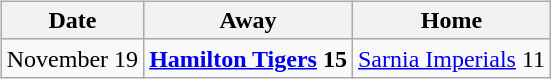<table cellspacing="10">
<tr>
<td valign="top"><br><table class="wikitable">
<tr>
<th>Date</th>
<th>Away</th>
<th>Home</th>
</tr>
<tr>
<td>November 19</td>
<td><strong><a href='#'>Hamilton Tigers</a> 15</strong></td>
<td><a href='#'>Sarnia Imperials</a> 11</td>
</tr>
</table>
</td>
</tr>
</table>
